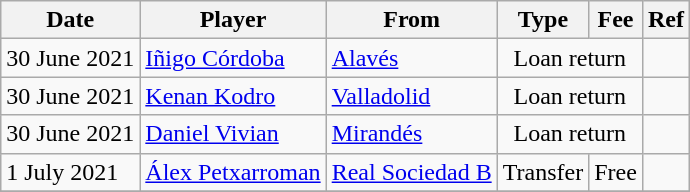<table class="wikitable">
<tr>
<th>Date</th>
<th>Player</th>
<th>From</th>
<th>Type</th>
<th>Fee</th>
<th>Ref</th>
</tr>
<tr>
<td>30 June 2021</td>
<td> <a href='#'>Iñigo Córdoba</a></td>
<td><a href='#'>Alavés</a></td>
<td align=center colspan=2>Loan return</td>
<td align=center></td>
</tr>
<tr>
<td>30 June 2021</td>
<td> <a href='#'>Kenan Kodro</a></td>
<td><a href='#'>Valladolid</a></td>
<td align=center colspan=2>Loan return</td>
<td align=center></td>
</tr>
<tr>
<td>30 June 2021</td>
<td> <a href='#'>Daniel Vivian</a></td>
<td><a href='#'>Mirandés</a></td>
<td align=center colspan=2>Loan return</td>
<td align=center></td>
</tr>
<tr>
<td>1 July 2021</td>
<td> <a href='#'>Álex Petxarroman</a></td>
<td><a href='#'>Real Sociedad B</a></td>
<td align=center>Transfer</td>
<td align=center>Free</td>
<td align=center></td>
</tr>
<tr>
</tr>
</table>
